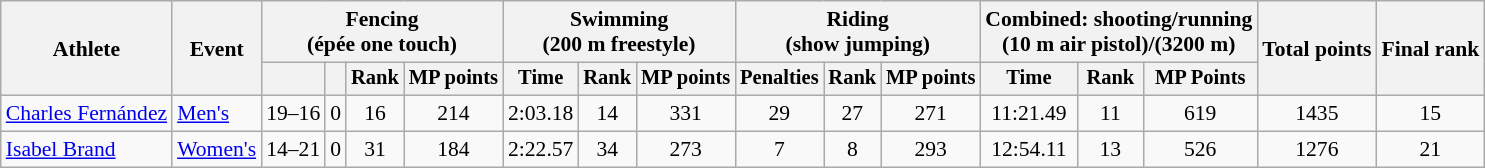<table class="wikitable" style="font-size:90%">
<tr>
<th rowspan="2">Athlete</th>
<th rowspan="2">Event</th>
<th colspan=4>Fencing<br><span>(épée one touch)</span></th>
<th colspan=3>Swimming<br><span>(200 m freestyle)</span></th>
<th colspan=3>Riding<br><span>(show jumping)</span></th>
<th colspan=3>Combined: shooting/running<br><span>(10 m air pistol)/(3200 m)</span></th>
<th rowspan=2>Total points</th>
<th rowspan=2>Final rank</th>
</tr>
<tr style="font-size:95%">
<th></th>
<th></th>
<th>Rank</th>
<th>MP points</th>
<th>Time</th>
<th>Rank</th>
<th>MP points</th>
<th>Penalties</th>
<th>Rank</th>
<th>MP points</th>
<th>Time</th>
<th>Rank</th>
<th>MP Points</th>
</tr>
<tr align=center>
<td align=left><a href='#'>Charles Fernández</a></td>
<td align=left><a href='#'>Men's</a></td>
<td>19–16</td>
<td>0</td>
<td>16</td>
<td>214</td>
<td>2:03.18</td>
<td>14</td>
<td>331</td>
<td>29</td>
<td>27</td>
<td>271</td>
<td>11:21.49</td>
<td>11</td>
<td>619</td>
<td>1435</td>
<td>15</td>
</tr>
<tr align=center>
<td align=left><a href='#'>Isabel Brand</a></td>
<td align=left><a href='#'>Women's</a></td>
<td>14–21</td>
<td>0</td>
<td>31</td>
<td>184</td>
<td>2:22.57</td>
<td>34</td>
<td>273</td>
<td>7</td>
<td>8</td>
<td>293</td>
<td>12:54.11</td>
<td>13</td>
<td>526</td>
<td>1276</td>
<td>21</td>
</tr>
</table>
